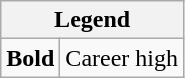<table class="wikitable">
<tr>
<th colspan="2">Legend</th>
</tr>
<tr>
<td><strong>Bold</strong></td>
<td>Career high</td>
</tr>
</table>
